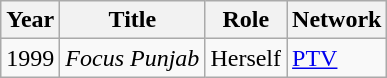<table class="wikitable sortable plainrowheaders">
<tr style="text-align:center;">
<th scope="col">Year</th>
<th scope="col">Title</th>
<th scope="col">Role</th>
<th scope="col">Network</th>
</tr>
<tr>
<td>1999</td>
<td><em>Focus Punjab</em></td>
<td>Herself</td>
<td><a href='#'>PTV</a></td>
</tr>
</table>
